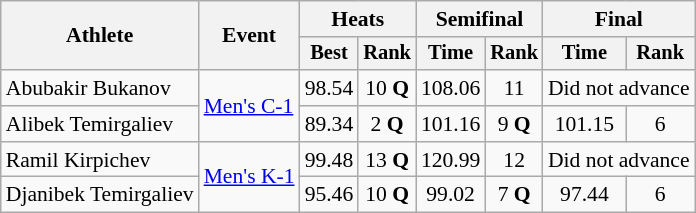<table class=wikitable style=font-size:90%;text-align:center>
<tr>
<th rowspan=2>Athlete</th>
<th rowspan=2>Event</th>
<th colspan=2>Heats</th>
<th colspan=2>Semifinal</th>
<th colspan=2>Final</th>
</tr>
<tr style="font-size:95%">
<th>Best</th>
<th>Rank</th>
<th>Time</th>
<th>Rank</th>
<th>Time</th>
<th>Rank</th>
</tr>
<tr>
<td align=left>Abubakir Bukanov</td>
<td align=left rowspan=2><a href='#'>Men's C-1</a></td>
<td>98.54</td>
<td>10 <strong>Q</strong></td>
<td>108.06</td>
<td>11</td>
<td colspan=2>Did not advance</td>
</tr>
<tr>
<td align=left>Alibek Temirgaliev</td>
<td>89.34</td>
<td>2 <strong>Q</strong></td>
<td>101.16</td>
<td>9 <strong>Q</strong></td>
<td>101.15</td>
<td>6</td>
</tr>
<tr>
<td align=left>Ramil Kirpichev</td>
<td align=left rowspan=2><a href='#'>Men's K-1</a></td>
<td>99.48</td>
<td>13 <strong>Q</strong></td>
<td>120.99</td>
<td>12</td>
<td colspan=2>Did not advance</td>
</tr>
<tr>
<td align=left>Djanibek Temirgaliev</td>
<td>95.46</td>
<td>10 <strong>Q</strong></td>
<td>99.02</td>
<td>7 <strong>Q</strong></td>
<td>97.44</td>
<td>6</td>
</tr>
</table>
